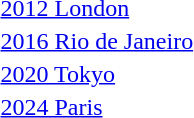<table>
<tr valign="top">
<td><a href='#'>2012 London</a><br></td>
<td></td>
<td></td>
<td></td>
</tr>
<tr valign="top">
<td><a href='#'>2016 Rio de Janeiro</a><br></td>
<td></td>
<td></td>
<td></td>
</tr>
<tr valign="top">
<td><a href='#'>2020 Tokyo</a><br></td>
<td></td>
<td></td>
<td></td>
</tr>
<tr>
<td><a href='#'>2024 Paris</a> <br></td>
<td></td>
<td></td>
<td></td>
</tr>
<tr>
</tr>
</table>
